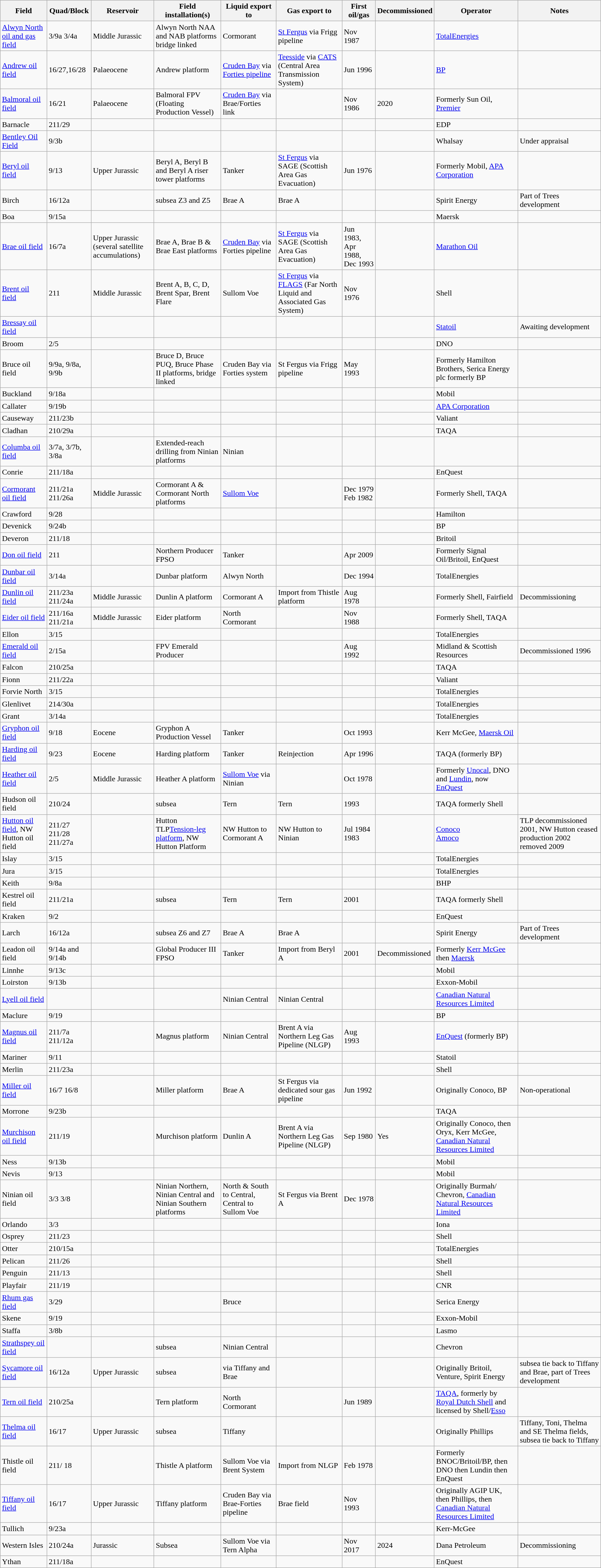<table class="wikitable">
<tr>
<th>Field</th>
<th>Quad/Block</th>
<th>Reservoir</th>
<th>Field installation(s)</th>
<th>Liquid export to</th>
<th>Gas export to</th>
<th>First oil/gas</th>
<th>Decommissioned</th>
<th>Operator</th>
<th>Notes</th>
</tr>
<tr>
<td><a href='#'>Alwyn North oil and gas field</a></td>
<td>3/9a 3/4a</td>
<td>Middle Jurassic</td>
<td>Alwyn North NAA and NAB platforms bridge linked</td>
<td>Cormorant</td>
<td><a href='#'>St Fergus</a> via Frigg pipeline</td>
<td>Nov 1987</td>
<td></td>
<td><a href='#'>TotalEnergies</a></td>
<td></td>
</tr>
<tr>
<td><a href='#'>Andrew oil field</a></td>
<td>16/27,16/28</td>
<td>Palaeocene</td>
<td>Andrew platform</td>
<td><a href='#'>Cruden Bay</a> via <a href='#'>Forties pipeline</a></td>
<td><a href='#'>Teesside</a> via <a href='#'>CATS</a> (Central Area Transmission System)</td>
<td>Jun 1996</td>
<td></td>
<td><a href='#'>BP</a></td>
<td></td>
</tr>
<tr>
<td><a href='#'>Balmoral oil field</a></td>
<td>16/21</td>
<td>Palaeocene</td>
<td>Balmoral FPV (Floating Production Vessel)</td>
<td><a href='#'>Cruden Bay</a> via Brae/Forties link</td>
<td></td>
<td>Nov 1986</td>
<td>2020</td>
<td>Formerly Sun Oil, <a href='#'>Premier</a></td>
<td></td>
</tr>
<tr>
<td>Barnacle</td>
<td>211/29</td>
<td></td>
<td></td>
<td></td>
<td></td>
<td></td>
<td></td>
<td>EDP</td>
<td></td>
</tr>
<tr>
<td><a href='#'>Bentley Oil Field</a></td>
<td>9/3b</td>
<td></td>
<td></td>
<td></td>
<td></td>
<td></td>
<td></td>
<td>Whalsay</td>
<td>Under appraisal</td>
</tr>
<tr>
<td><a href='#'>Beryl oil field</a></td>
<td>9/13</td>
<td>Upper Jurassic</td>
<td>Beryl A, Beryl B and Beryl A riser tower platforms</td>
<td>Tanker</td>
<td><a href='#'>St Fergus</a> via SAGE (Scottish Area Gas Evacuation)</td>
<td>Jun 1976</td>
<td></td>
<td>Formerly Mobil, <a href='#'>APA Corporation</a></td>
<td></td>
</tr>
<tr>
<td>Birch</td>
<td>16/12a</td>
<td></td>
<td>subsea Z3 and Z5</td>
<td>Brae A</td>
<td>Brae A</td>
<td></td>
<td></td>
<td>Spirit Energy</td>
<td>Part of Trees development</td>
</tr>
<tr>
<td>Boa</td>
<td>9/15a</td>
<td></td>
<td></td>
<td></td>
<td></td>
<td></td>
<td></td>
<td>Maersk</td>
<td></td>
</tr>
<tr>
<td><a href='#'>Brae oil field</a></td>
<td>16/7a</td>
<td>Upper Jurassic (several satellite accumulations)</td>
<td>Brae A, Brae B & Brae East platforms</td>
<td><a href='#'>Cruden Bay</a> via Forties pipeline</td>
<td><a href='#'>St Fergus</a> via SAGE (Scottish Area Gas Evacuation)</td>
<td>Jun 1983, Apr 1988, Dec 1993</td>
<td></td>
<td><a href='#'>Marathon Oil</a></td>
<td></td>
</tr>
<tr>
<td><a href='#'>Brent oil field</a></td>
<td>211</td>
<td>Middle Jurassic</td>
<td>Brent A, B, C, D, Brent Spar, Brent Flare</td>
<td>Sullom Voe</td>
<td><a href='#'>St Fergus</a> via <a href='#'>FLAGS</a> (Far North Liquid and Associated Gas System)</td>
<td>Nov 1976</td>
<td></td>
<td>Shell</td>
<td></td>
</tr>
<tr>
<td><a href='#'>Bressay oil field</a></td>
<td></td>
<td></td>
<td></td>
<td></td>
<td></td>
<td></td>
<td></td>
<td><a href='#'>Statoil</a></td>
<td>Awaiting development</td>
</tr>
<tr>
<td>Broom</td>
<td>2/5</td>
<td></td>
<td></td>
<td></td>
<td></td>
<td></td>
<td></td>
<td>DNO</td>
<td></td>
</tr>
<tr>
<td>Bruce oil field</td>
<td>9/9a, 9/8a,  9/9b</td>
<td></td>
<td>Bruce D, Bruce PUQ, Bruce Phase II platforms, bridge linked</td>
<td>Cruden Bay via Forties system</td>
<td>St Fergus via Frigg pipeline</td>
<td>May 1993</td>
<td></td>
<td>Formerly Hamilton Brothers, Serica Energy plc formerly BP</td>
<td></td>
</tr>
<tr>
<td>Buckland</td>
<td>9/18a</td>
<td></td>
<td></td>
<td></td>
<td></td>
<td></td>
<td></td>
<td>Mobil</td>
<td></td>
</tr>
<tr>
<td>Callater</td>
<td>9/19b</td>
<td></td>
<td></td>
<td></td>
<td></td>
<td></td>
<td></td>
<td><a href='#'>APA Corporation</a></td>
<td></td>
</tr>
<tr>
<td>Causeway</td>
<td>211/23b</td>
<td></td>
<td></td>
<td></td>
<td></td>
<td></td>
<td></td>
<td>Valiant</td>
<td></td>
</tr>
<tr>
<td>Cladhan</td>
<td>210/29a</td>
<td></td>
<td></td>
<td></td>
<td></td>
<td></td>
<td></td>
<td>TAQA</td>
<td></td>
</tr>
<tr>
<td><a href='#'>Columba oil field</a></td>
<td>3/7a, 3/7b, 3/8a</td>
<td></td>
<td>Extended-reach drilling from Ninian platforms</td>
<td>Ninian</td>
<td></td>
<td></td>
<td></td>
<td></td>
<td></td>
</tr>
<tr>
<td>Conrie</td>
<td>211/18a</td>
<td></td>
<td></td>
<td></td>
<td></td>
<td></td>
<td></td>
<td>EnQuest</td>
<td></td>
</tr>
<tr>
<td><a href='#'>Cormorant oil field</a></td>
<td>211/21a 211/26a</td>
<td>Middle Jurassic</td>
<td>Cormorant A & Cormorant North platforms</td>
<td><a href='#'>Sullom Voe</a></td>
<td></td>
<td>Dec 1979<br>Feb 1982</td>
<td></td>
<td>Formerly Shell, TAQA</td>
<td></td>
</tr>
<tr>
<td>Crawford</td>
<td>9/28</td>
<td></td>
<td></td>
<td></td>
<td></td>
<td></td>
<td></td>
<td>Hamilton</td>
<td></td>
</tr>
<tr>
<td>Devenick</td>
<td>9/24b</td>
<td></td>
<td></td>
<td></td>
<td></td>
<td></td>
<td></td>
<td>BP</td>
<td></td>
</tr>
<tr>
<td>Deveron</td>
<td>211/18</td>
<td></td>
<td></td>
<td></td>
<td></td>
<td></td>
<td></td>
<td>Britoil</td>
<td></td>
</tr>
<tr>
<td><a href='#'>Don oil field</a></td>
<td>211</td>
<td></td>
<td>Northern Producer FPSO</td>
<td>Tanker</td>
<td></td>
<td>Apr 2009</td>
<td></td>
<td>Formerly Signal Oil/Britoil, EnQuest</td>
<td></td>
</tr>
<tr>
<td><a href='#'>Dunbar oil field</a></td>
<td>3/14a</td>
<td></td>
<td>Dunbar platform</td>
<td>Alwyn North</td>
<td></td>
<td>Dec 1994</td>
<td></td>
<td>TotalEnergies</td>
<td></td>
</tr>
<tr>
<td><a href='#'>Dunlin oil field</a></td>
<td>211/23a 211/24a</td>
<td>Middle Jurassic</td>
<td>Dunlin A platform</td>
<td>Cormorant A</td>
<td>Import from Thistle platform</td>
<td>Aug 1978</td>
<td></td>
<td>Formerly Shell, Fairfield</td>
<td>Decommissioning</td>
</tr>
<tr>
<td><a href='#'>Eider oil field</a></td>
<td>211/16a 211/21a</td>
<td>Middle Jurassic</td>
<td>Eider platform</td>
<td>North Cormorant</td>
<td></td>
<td>Nov 1988</td>
<td></td>
<td>Formerly Shell, TAQA</td>
<td></td>
</tr>
<tr>
<td>Ellon</td>
<td>3/15</td>
<td></td>
<td></td>
<td></td>
<td></td>
<td></td>
<td></td>
<td>TotalEnergies</td>
<td></td>
</tr>
<tr>
<td><a href='#'>Emerald oil field</a></td>
<td>2/15a</td>
<td></td>
<td>FPV Emerald Producer</td>
<td></td>
<td></td>
<td>Aug 1992</td>
<td></td>
<td>Midland & Scottish Resources</td>
<td>Decommissioned 1996</td>
</tr>
<tr>
<td>Falcon</td>
<td>210/25a</td>
<td></td>
<td></td>
<td></td>
<td></td>
<td></td>
<td></td>
<td>TAQA</td>
<td></td>
</tr>
<tr>
<td>Fionn</td>
<td>211/22a</td>
<td></td>
<td></td>
<td></td>
<td></td>
<td></td>
<td></td>
<td>Valiant</td>
<td></td>
</tr>
<tr>
<td>Forvie North</td>
<td>3/15</td>
<td></td>
<td></td>
<td></td>
<td></td>
<td></td>
<td></td>
<td>TotalEnergies</td>
<td></td>
</tr>
<tr>
<td>Glenlivet</td>
<td>214/30a</td>
<td></td>
<td></td>
<td></td>
<td></td>
<td></td>
<td></td>
<td>TotalEnergies</td>
<td></td>
</tr>
<tr>
<td>Grant</td>
<td>3/14a</td>
<td></td>
<td></td>
<td></td>
<td></td>
<td></td>
<td></td>
<td>TotalEnergies</td>
<td></td>
</tr>
<tr>
<td><a href='#'>Gryphon oil field</a></td>
<td>9/18</td>
<td>Eocene</td>
<td>Gryphon A Production Vessel</td>
<td>Tanker</td>
<td></td>
<td>Oct 1993</td>
<td></td>
<td>Kerr McGee, <a href='#'>Maersk Oil</a></td>
<td></td>
</tr>
<tr>
<td><a href='#'>Harding oil field</a></td>
<td>9/23</td>
<td>Eocene</td>
<td>Harding platform</td>
<td>Tanker</td>
<td>Reinjection</td>
<td>Apr 1996</td>
<td></td>
<td>TAQA (formerly BP)</td>
<td></td>
</tr>
<tr>
<td><a href='#'>Heather oil field</a></td>
<td>2/5</td>
<td>Middle Jurassic</td>
<td>Heather A platform</td>
<td><a href='#'>Sullom Voe</a> via Ninian</td>
<td></td>
<td>Oct 1978</td>
<td></td>
<td>Formerly <a href='#'>Unocal</a>, DNO and <a href='#'>Lundin</a>, now <a href='#'>EnQuest</a></td>
<td></td>
</tr>
<tr>
<td>Hudson oil field</td>
<td>210/24</td>
<td></td>
<td>subsea</td>
<td>Tern</td>
<td>Tern</td>
<td>1993</td>
<td></td>
<td>TAQA formerly Shell</td>
<td></td>
</tr>
<tr>
<td><a href='#'>Hutton oil field</a>, NW Hutton oil field</td>
<td>211/27 211/28<br>211/27a</td>
<td></td>
<td>Hutton TLP<a href='#'>Tension-leg platform</a>, NW Hutton Platform</td>
<td>NW Hutton to Cormorant A</td>
<td>NW Hutton to Ninian</td>
<td>Jul 1984<br>1983</td>
<td></td>
<td><a href='#'>Conoco</a><br><a href='#'>Amoco</a></td>
<td>TLP decommissioned 2001, NW Hutton ceased production 2002 removed 2009</td>
</tr>
<tr>
<td>Islay</td>
<td>3/15</td>
<td></td>
<td></td>
<td></td>
<td></td>
<td></td>
<td></td>
<td>TotalEnergies</td>
<td></td>
</tr>
<tr>
<td>Jura</td>
<td>3/15</td>
<td></td>
<td></td>
<td></td>
<td></td>
<td></td>
<td></td>
<td>TotalEnergies</td>
<td></td>
</tr>
<tr>
<td>Keith</td>
<td>9/8a</td>
<td></td>
<td></td>
<td></td>
<td></td>
<td></td>
<td></td>
<td>BHP</td>
<td></td>
</tr>
<tr>
<td>Kestrel oil field</td>
<td>211/21a</td>
<td></td>
<td>subsea</td>
<td>Tern</td>
<td>Tern</td>
<td>2001</td>
<td></td>
<td>TAQA formerly Shell</td>
<td></td>
</tr>
<tr>
<td>Kraken</td>
<td>9/2</td>
<td></td>
<td></td>
<td></td>
<td></td>
<td></td>
<td></td>
<td>EnQuest</td>
<td></td>
</tr>
<tr>
<td>Larch</td>
<td>16/12a</td>
<td></td>
<td>subsea Z6 and Z7</td>
<td>Brae A</td>
<td>Brae A</td>
<td></td>
<td></td>
<td>Spirit Energy</td>
<td>Part of Trees development</td>
</tr>
<tr>
<td>Leadon oil field</td>
<td>9/14a and 9/14b</td>
<td></td>
<td>Global Producer III FPSO</td>
<td>Tanker</td>
<td>Import from Beryl A</td>
<td>2001</td>
<td>Decommissioned</td>
<td>Formerly <a href='#'>Kerr McGee</a> then <a href='#'>Maersk</a></td>
<td></td>
</tr>
<tr>
<td>Linnhe</td>
<td>9/13c</td>
<td></td>
<td></td>
<td></td>
<td></td>
<td></td>
<td></td>
<td>Mobil</td>
<td></td>
</tr>
<tr>
<td>Loirston</td>
<td>9/13b</td>
<td></td>
<td></td>
<td></td>
<td></td>
<td></td>
<td></td>
<td>Exxon-Mobil</td>
<td></td>
</tr>
<tr>
<td><a href='#'>Lyell oil field</a></td>
<td></td>
<td></td>
<td></td>
<td>Ninian Central</td>
<td>Ninian Central</td>
<td></td>
<td></td>
<td><a href='#'>Canadian Natural Resources Limited</a></td>
<td></td>
</tr>
<tr>
<td>Maclure</td>
<td>9/19</td>
<td></td>
<td></td>
<td></td>
<td></td>
<td></td>
<td></td>
<td>BP</td>
<td></td>
</tr>
<tr>
<td><a href='#'>Magnus oil field</a></td>
<td>211/7a 211/12a</td>
<td></td>
<td>Magnus platform</td>
<td>Ninian Central</td>
<td>Brent A via Northern Leg Gas Pipeline (NLGP)</td>
<td>Aug 1993</td>
<td></td>
<td><a href='#'>EnQuest</a> (formerly BP)</td>
<td></td>
</tr>
<tr>
<td>Mariner</td>
<td>9/11</td>
<td></td>
<td></td>
<td></td>
<td></td>
<td></td>
<td></td>
<td>Statoil</td>
<td></td>
</tr>
<tr>
<td>Merlin</td>
<td>211/23a</td>
<td></td>
<td></td>
<td></td>
<td></td>
<td></td>
<td></td>
<td>Shell</td>
<td></td>
</tr>
<tr>
<td><a href='#'>Miller oil field</a></td>
<td>16/7 16/8</td>
<td></td>
<td>Miller platform</td>
<td>Brae A</td>
<td>St Fergus via dedicated sour gas pipeline</td>
<td>Jun 1992</td>
<td></td>
<td>Originally Conoco, BP</td>
<td>Non-operational</td>
</tr>
<tr>
<td>Morrone</td>
<td>9/23b</td>
<td></td>
<td></td>
<td></td>
<td></td>
<td></td>
<td></td>
<td>TAQA</td>
<td></td>
</tr>
<tr>
<td><a href='#'>Murchison oil field</a></td>
<td>211/19</td>
<td></td>
<td>Murchison platform</td>
<td>Dunlin A</td>
<td>Brent A via Northern Leg Gas Pipeline (NLGP)</td>
<td>Sep 1980</td>
<td>Yes</td>
<td>Originally Conoco, then Oryx, Kerr McGee, <a href='#'>Canadian Natural Resources Limited</a></td>
<td></td>
</tr>
<tr>
<td>Ness</td>
<td>9/13b</td>
<td></td>
<td></td>
<td></td>
<td></td>
<td></td>
<td></td>
<td>Mobil</td>
<td></td>
</tr>
<tr>
<td>Nevis</td>
<td>9/13</td>
<td></td>
<td></td>
<td></td>
<td></td>
<td></td>
<td></td>
<td>Mobil</td>
<td></td>
</tr>
<tr>
<td>Ninian oil field</td>
<td>3/3 3/8</td>
<td></td>
<td>Ninian Northern, Ninian Central and Ninian Southern platforms</td>
<td>North & South to Central, Central to Sullom Voe</td>
<td>St Fergus via Brent A</td>
<td>Dec 1978</td>
<td></td>
<td>Originally Burmah/ Chevron, <a href='#'>Canadian Natural Resources Limited</a></td>
<td></td>
</tr>
<tr>
<td>Orlando</td>
<td>3/3</td>
<td></td>
<td></td>
<td></td>
<td></td>
<td></td>
<td></td>
<td>Iona</td>
<td></td>
</tr>
<tr>
<td>Osprey</td>
<td>211/23</td>
<td></td>
<td></td>
<td></td>
<td></td>
<td></td>
<td></td>
<td>Shell</td>
<td></td>
</tr>
<tr>
<td>Otter</td>
<td>210/15a</td>
<td></td>
<td></td>
<td></td>
<td></td>
<td></td>
<td></td>
<td>TotalEnergies</td>
<td></td>
</tr>
<tr>
<td>Pelican</td>
<td>211/26</td>
<td></td>
<td></td>
<td></td>
<td></td>
<td></td>
<td></td>
<td>Shell</td>
<td></td>
</tr>
<tr>
<td>Penguin</td>
<td>211/13</td>
<td></td>
<td></td>
<td></td>
<td></td>
<td></td>
<td></td>
<td>Shell</td>
<td></td>
</tr>
<tr>
<td>Playfair</td>
<td>211/19</td>
<td></td>
<td></td>
<td></td>
<td></td>
<td></td>
<td></td>
<td>CNR</td>
<td></td>
</tr>
<tr>
<td><a href='#'>Rhum gas field</a></td>
<td>3/29</td>
<td></td>
<td></td>
<td>Bruce</td>
<td></td>
<td></td>
<td></td>
<td>Serica Energy</td>
<td></td>
</tr>
<tr>
<td>Skene</td>
<td>9/19</td>
<td></td>
<td></td>
<td></td>
<td></td>
<td></td>
<td></td>
<td>Exxon-Mobil</td>
<td></td>
</tr>
<tr>
<td>Staffa</td>
<td>3/8b</td>
<td></td>
<td></td>
<td></td>
<td></td>
<td></td>
<td></td>
<td>Lasmo</td>
<td></td>
</tr>
<tr>
<td><a href='#'>Strathspey oil field</a></td>
<td></td>
<td></td>
<td>subsea</td>
<td>Ninian Central</td>
<td></td>
<td></td>
<td></td>
<td>Chevron</td>
<td></td>
</tr>
<tr>
<td><a href='#'>Sycamore oil field</a></td>
<td>16/12a</td>
<td>Upper Jurassic</td>
<td>subsea</td>
<td>via Tiffany and Brae</td>
<td></td>
<td></td>
<td></td>
<td>Originally Britoil, Venture, Spirit Energy</td>
<td>subsea tie back to Tiffany and Brae, part of Trees development</td>
</tr>
<tr>
<td><a href='#'>Tern oil field</a></td>
<td>210/25a</td>
<td></td>
<td>Tern platform</td>
<td>North Cormorant</td>
<td></td>
<td>Jun 1989</td>
<td></td>
<td><a href='#'>TAQA</a>, formerly by <a href='#'>Royal Dutch Shell</a> and licensed by Shell/<a href='#'>Esso</a></td>
<td></td>
</tr>
<tr>
<td><a href='#'>Thelma oil field</a></td>
<td>16/17</td>
<td>Upper Jurassic</td>
<td>subsea</td>
<td>Tiffany</td>
<td></td>
<td></td>
<td></td>
<td>Originally Phillips</td>
<td>Tiffany, Toni, Thelma and SE Thelma fields, subsea tie back to Tiffany</td>
</tr>
<tr>
<td>Thistle oil field</td>
<td>211/ 18</td>
<td></td>
<td>Thistle A platform</td>
<td>Sullom Voe via Brent System</td>
<td>Import from NLGP</td>
<td>Feb 1978</td>
<td></td>
<td>Formerly BNOC/Britoil/BP, then DNO then Lundin then EnQuest</td>
<td></td>
</tr>
<tr>
<td><a href='#'>Tiffany oil field</a></td>
<td>16/17</td>
<td>Upper Jurassic</td>
<td>Tiffany platform</td>
<td>Cruden Bay via Brae-Forties pipeline</td>
<td>Brae field</td>
<td>Nov 1993</td>
<td></td>
<td>Originally AGIP UK, then Phillips, then <a href='#'>Canadian Natural Resources Limited</a></td>
<td></td>
</tr>
<tr>
<td>Tullich</td>
<td>9/23a</td>
<td></td>
<td></td>
<td></td>
<td></td>
<td></td>
<td></td>
<td>Kerr-McGee</td>
<td></td>
</tr>
<tr>
<td>Western Isles</td>
<td>210/24a</td>
<td>Jurassic</td>
<td>Subsea</td>
<td>Sullom Voe via Tern Alpha</td>
<td></td>
<td>Nov 2017</td>
<td>2024</td>
<td>Dana Petroleum</td>
<td>Decommissioning</td>
</tr>
<tr>
<td>Ythan</td>
<td>211/18a</td>
<td></td>
<td></td>
<td></td>
<td></td>
<td></td>
<td></td>
<td>EnQuest</td>
<td></td>
</tr>
</table>
